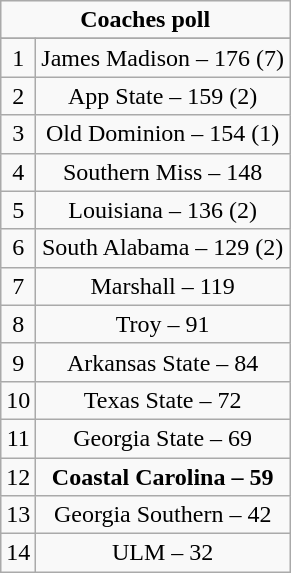<table class="wikitable" style="display: inline-table;">
<tr>
<td align="center" Colspan="3"><strong>Coaches poll</strong></td>
</tr>
<tr align="center">
</tr>
<tr align="center">
<td>1</td>
<td>James Madison – 176 (7)</td>
</tr>
<tr align="center">
<td>2</td>
<td>App State – 159 (2)</td>
</tr>
<tr align="center">
<td>3</td>
<td>Old Dominion – 154 (1)</td>
</tr>
<tr align="center">
<td>4</td>
<td>Southern Miss – 148</td>
</tr>
<tr align="center">
<td>5</td>
<td>Louisiana – 136 (2)</td>
</tr>
<tr align="center">
<td>6</td>
<td>South Alabama – 129 (2)</td>
</tr>
<tr align="center">
<td>7</td>
<td>Marshall – 119</td>
</tr>
<tr align="center">
<td>8</td>
<td>Troy – 91</td>
</tr>
<tr align="center">
<td>9</td>
<td>Arkansas State – 84</td>
</tr>
<tr align="center">
<td>10</td>
<td>Texas State – 72</td>
</tr>
<tr align="center">
<td>11</td>
<td>Georgia State – 69</td>
</tr>
<tr align="center">
<td>12</td>
<td><strong>Coastal Carolina – 59</strong></td>
</tr>
<tr align="center">
<td>13</td>
<td>Georgia Southern – 42</td>
</tr>
<tr align="center">
<td>14</td>
<td>ULM – 32</td>
</tr>
</table>
